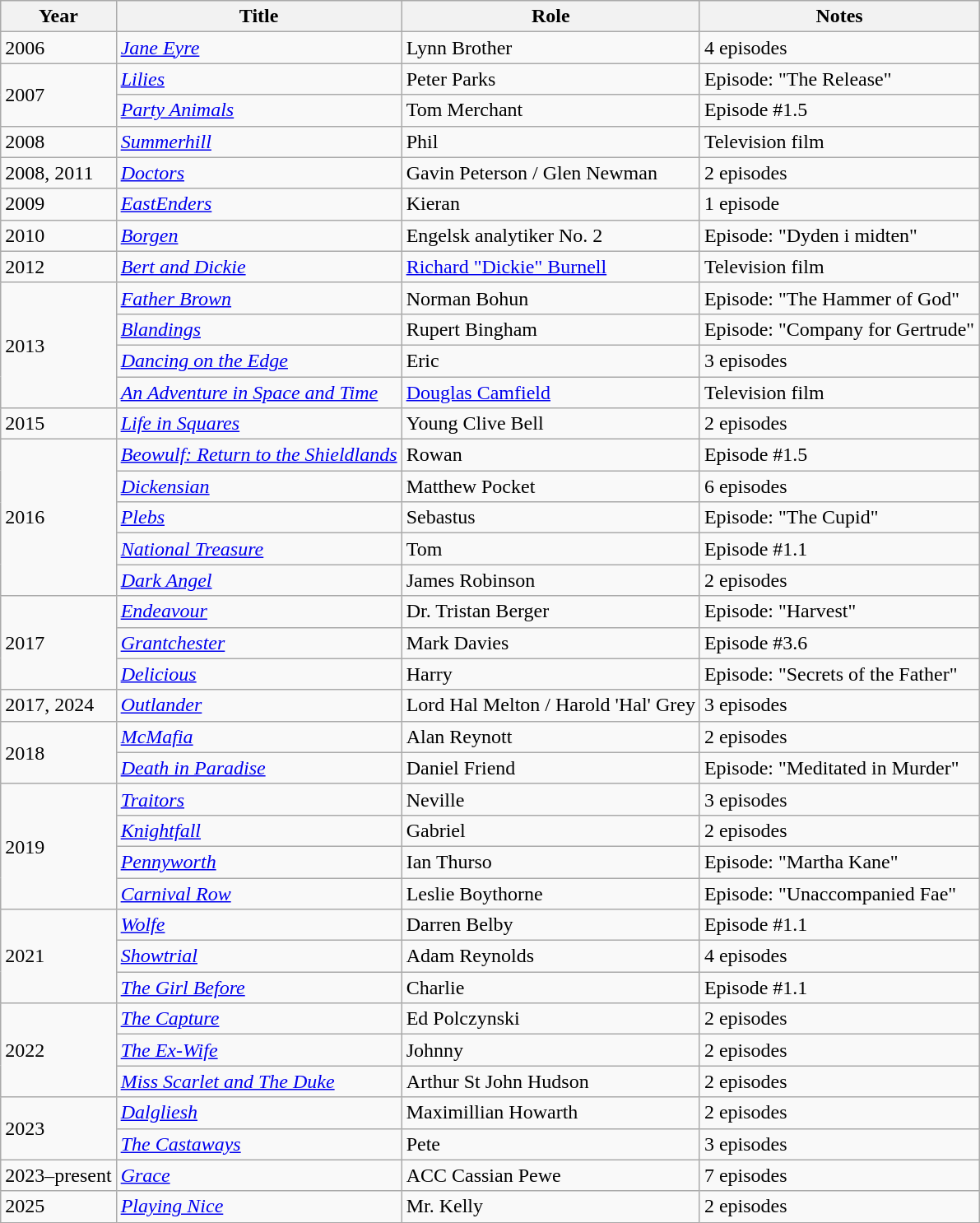<table class="wikitable sortable">
<tr>
<th>Year</th>
<th>Title</th>
<th>Role</th>
<th class="unsortable">Notes</th>
</tr>
<tr>
<td>2006</td>
<td><em><a href='#'>Jane Eyre</a></em></td>
<td>Lynn Brother</td>
<td>4 episodes</td>
</tr>
<tr>
<td rowspan="2">2007</td>
<td><em><a href='#'>Lilies</a></em></td>
<td>Peter Parks</td>
<td>Episode: "The Release"</td>
</tr>
<tr>
<td><em><a href='#'>Party Animals</a></em></td>
<td>Tom Merchant</td>
<td>Episode #1.5</td>
</tr>
<tr>
<td>2008</td>
<td><em><a href='#'>Summerhill</a></em></td>
<td>Phil</td>
<td>Television film</td>
</tr>
<tr>
<td>2008, 2011</td>
<td><em><a href='#'>Doctors</a></em></td>
<td>Gavin Peterson / Glen Newman</td>
<td>2 episodes</td>
</tr>
<tr>
<td>2009</td>
<td><em><a href='#'>EastEnders</a></em></td>
<td>Kieran</td>
<td>1 episode</td>
</tr>
<tr>
<td>2010</td>
<td><em><a href='#'>Borgen</a></em></td>
<td>Engelsk analytiker No. 2</td>
<td>Episode: "Dyden i midten"</td>
</tr>
<tr>
<td>2012</td>
<td><em><a href='#'>Bert and Dickie</a></em></td>
<td><a href='#'>Richard "Dickie" Burnell</a></td>
<td>Television film</td>
</tr>
<tr>
<td rowspan="4">2013</td>
<td><em><a href='#'>Father Brown</a></em></td>
<td>Norman Bohun</td>
<td>Episode: "The Hammer of God"</td>
</tr>
<tr>
<td><em><a href='#'>Blandings</a></em></td>
<td>Rupert Bingham</td>
<td>Episode: "Company for Gertrude"</td>
</tr>
<tr>
<td><em><a href='#'>Dancing on the Edge</a></em></td>
<td>Eric</td>
<td>3 episodes</td>
</tr>
<tr>
<td><em><a href='#'>An Adventure in Space and Time</a></em></td>
<td><a href='#'>Douglas Camfield</a></td>
<td>Television film</td>
</tr>
<tr>
<td>2015</td>
<td><em><a href='#'>Life in Squares</a></em></td>
<td>Young Clive Bell</td>
<td>2 episodes</td>
</tr>
<tr>
<td rowspan="5">2016</td>
<td><em><a href='#'>Beowulf: Return to the Shieldlands</a></em></td>
<td>Rowan</td>
<td>Episode #1.5</td>
</tr>
<tr>
<td><em><a href='#'>Dickensian</a></em></td>
<td>Matthew Pocket</td>
<td>6 episodes</td>
</tr>
<tr>
<td><em><a href='#'>Plebs</a></em></td>
<td>Sebastus</td>
<td>Episode: "The Cupid"</td>
</tr>
<tr>
<td><em><a href='#'>National Treasure</a></em></td>
<td>Tom</td>
<td>Episode #1.1</td>
</tr>
<tr>
<td><em><a href='#'>Dark Angel</a></em></td>
<td>James Robinson</td>
<td>2 episodes</td>
</tr>
<tr>
<td rowspan="3">2017</td>
<td><em><a href='#'>Endeavour</a></em></td>
<td>Dr. Tristan Berger</td>
<td>Episode: "Harvest"</td>
</tr>
<tr>
<td><em><a href='#'>Grantchester</a></em></td>
<td>Mark Davies</td>
<td>Episode #3.6</td>
</tr>
<tr>
<td><em><a href='#'>Delicious</a></em></td>
<td>Harry</td>
<td>Episode: "Secrets of the Father"</td>
</tr>
<tr>
<td>2017, 2024</td>
<td><em><a href='#'>Outlander</a></em></td>
<td>Lord Hal Melton / Harold 'Hal' Grey</td>
<td>3 episodes</td>
</tr>
<tr>
<td rowspan="2">2018</td>
<td><em><a href='#'>McMafia</a></em></td>
<td>Alan Reynott</td>
<td>2 episodes</td>
</tr>
<tr>
<td><em><a href='#'>Death in Paradise</a></em></td>
<td>Daniel Friend</td>
<td>Episode: "Meditated in Murder"</td>
</tr>
<tr>
<td rowspan="4">2019</td>
<td><em><a href='#'>Traitors</a></em></td>
<td>Neville</td>
<td>3 episodes</td>
</tr>
<tr>
<td><em><a href='#'>Knightfall</a></em></td>
<td>Gabriel</td>
<td>2 episodes</td>
</tr>
<tr>
<td><em><a href='#'>Pennyworth</a></em></td>
<td>Ian Thurso</td>
<td>Episode: "Martha Kane"</td>
</tr>
<tr>
<td><em><a href='#'>Carnival Row</a></em></td>
<td>Leslie Boythorne</td>
<td>Episode: "Unaccompanied Fae"</td>
</tr>
<tr>
<td rowspan="3">2021</td>
<td><em><a href='#'>Wolfe</a></em></td>
<td>Darren Belby</td>
<td>Episode #1.1</td>
</tr>
<tr>
<td><em><a href='#'>Showtrial</a></em></td>
<td>Adam Reynolds</td>
<td>4 episodes</td>
</tr>
<tr>
<td><em><a href='#'>The Girl Before</a></em></td>
<td>Charlie</td>
<td>Episode #1.1</td>
</tr>
<tr>
<td rowspan="3">2022</td>
<td><em><a href='#'>The Capture</a></em></td>
<td>Ed Polczynski</td>
<td>2 episodes</td>
</tr>
<tr>
<td><em><a href='#'>The Ex-Wife</a></em></td>
<td>Johnny</td>
<td>2 episodes</td>
</tr>
<tr>
<td><em><a href='#'>Miss Scarlet and The Duke</a></em></td>
<td>Arthur St John Hudson</td>
<td>2 episodes</td>
</tr>
<tr>
<td rowspan="2">2023</td>
<td><em><a href='#'>Dalgliesh</a></em></td>
<td>Maximillian Howarth</td>
<td>2 episodes</td>
</tr>
<tr>
<td><em><a href='#'>The Castaways</a></em></td>
<td>Pete</td>
<td>3 episodes</td>
</tr>
<tr>
<td>2023–present</td>
<td><em><a href='#'>Grace</a></em></td>
<td>ACC Cassian Pewe</td>
<td>7 episodes</td>
</tr>
<tr>
<td>2025</td>
<td><em><a href='#'>Playing Nice</a></em></td>
<td>Mr. Kelly</td>
<td>2 episodes</td>
</tr>
</table>
